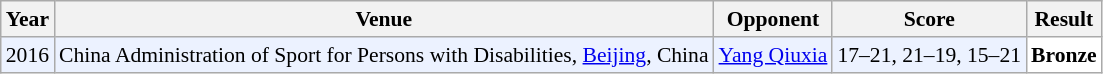<table class="sortable wikitable" style="font-size: 90%;">
<tr>
<th>Year</th>
<th>Venue</th>
<th>Opponent</th>
<th>Score</th>
<th>Result</th>
</tr>
<tr style="background:#ECF2FF">
<td align="center">2016</td>
<td align="left">China Administration of Sport for Persons with Disabilities, <a href='#'>Beijing</a>, China</td>
<td align="left"> <a href='#'>Yang Qiuxia</a></td>
<td align="left">17–21, 21–19, 15–21</td>
<td style="text-align:left; background:white"> <strong>Bronze</strong></td>
</tr>
</table>
